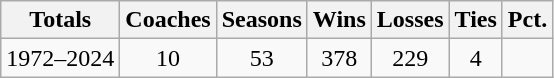<table class="wikitable" style="text-align:center">
<tr>
<th>Totals</th>
<th>Coaches</th>
<th>Seasons</th>
<th>Wins</th>
<th>Losses</th>
<th>Ties</th>
<th>Pct.</th>
</tr>
<tr style="text-align:center">
<td>1972–2024</td>
<td>10</td>
<td>53</td>
<td>378</td>
<td>229</td>
<td>4</td>
<td></td>
</tr>
</table>
